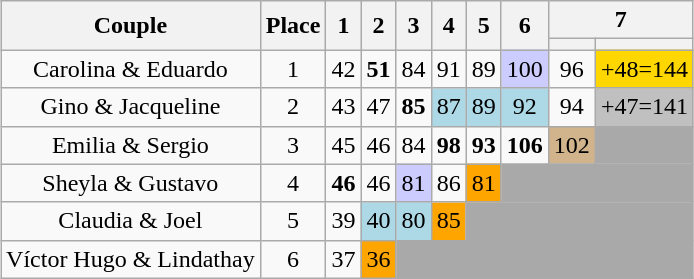<table class="wikitable sortable" style="margin:auto; text-align:center; white-space:nowrap; width:20%;">
<tr>
<th rowspan=2>Couple</th>
<th rowspan=2>Place</th>
<th rowspan=2>1</th>
<th rowspan=2>2</th>
<th rowspan=2>3</th>
<th rowspan=2>4</th>
<th rowspan=2>5</th>
<th rowspan=2>6</th>
<th colspan=2>7</th>
</tr>
<tr>
<th></th>
<th></th>
</tr>
<tr>
<td>Carolina & Eduardo</td>
<td>1</td>
<td>42</td>
<td><span><strong>51</strong></span></td>
<td>84</td>
<td>91</td>
<td>89</td>
<td bgcolor=#CCCCFF>100</td>
<td>96</td>
<td style="background:gold">+48=144</td>
</tr>
<tr>
<td>Gino & Jacqueline</td>
<td>2</td>
<td>43</td>
<td>47</td>
<td><span><strong>85</strong></span></td>
<td bgcolor=lightblue>87</td>
<td bgcolor=lightblue>89</td>
<td bgcolor=lightblue>92</td>
<td>94</td>
<td style="background:silver">+47=141</td>
</tr>
<tr>
<td>Emilia & Sergio</td>
<td>3</td>
<td>45</td>
<td>46</td>
<td>84</td>
<td><span><strong>98</strong></span></td>
<td><span><strong>93</strong></span></td>
<td><span><strong>106</strong></span></td>
<td style="background-color:tan">102</td>
<td style="background:darkgrey;"></td>
</tr>
<tr>
<td>Sheyla & Gustavo</td>
<td>4</td>
<td><span><strong>46</strong></span></td>
<td>46</td>
<td bgcolor=#CCCCFF>81</td>
<td>86</td>
<td bgcolor=orange>81</td>
<td colspan="3" style="background:darkgrey;"></td>
</tr>
<tr>
<td>Claudia & Joel</td>
<td>5</td>
<td>39</td>
<td bgcolor=lightblue>40</td>
<td bgcolor=lightblue>80</td>
<td bgcolor=orange>85</td>
<td colspan="4" style="background:darkgrey;"></td>
</tr>
<tr>
<td>Víctor Hugo & Lindathay</td>
<td>6</td>
<td>37</td>
<td bgcolor=orange>36</td>
<td colspan="6" style="background:darkgrey;"></td>
</tr>
</table>
